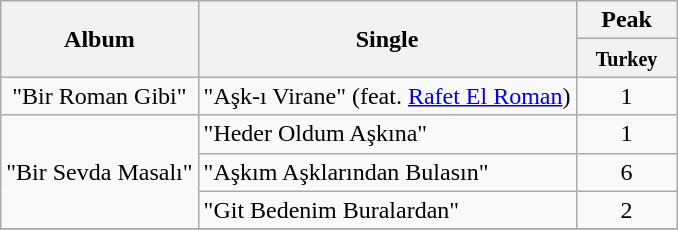<table class="wikitable">
<tr>
<th rowspan="2">Album</th>
<th rowspan="2">Single</th>
<th>Peak</th>
</tr>
<tr>
<th width="60"><small>Turkey</small></th>
</tr>
<tr>
<td align="center" rowspan="1">"Bir Roman Gibi"</td>
<td align="left">"Aşk-ı Virane" (feat. <a href='#'>Rafet El Roman</a>)</td>
<td align="center">1</td>
</tr>
<tr>
<td align="center" rowspan="3">"Bir Sevda Masalı"</td>
<td align="left">"Heder Oldum Aşkına"</td>
<td align="center">1</td>
</tr>
<tr>
<td align="left">"Aşkım Aşklarından Bulasın"</td>
<td align="center">6</td>
</tr>
<tr>
<td align="left">"Git Bedenim Buralardan"</td>
<td align="center">2</td>
</tr>
<tr>
</tr>
</table>
